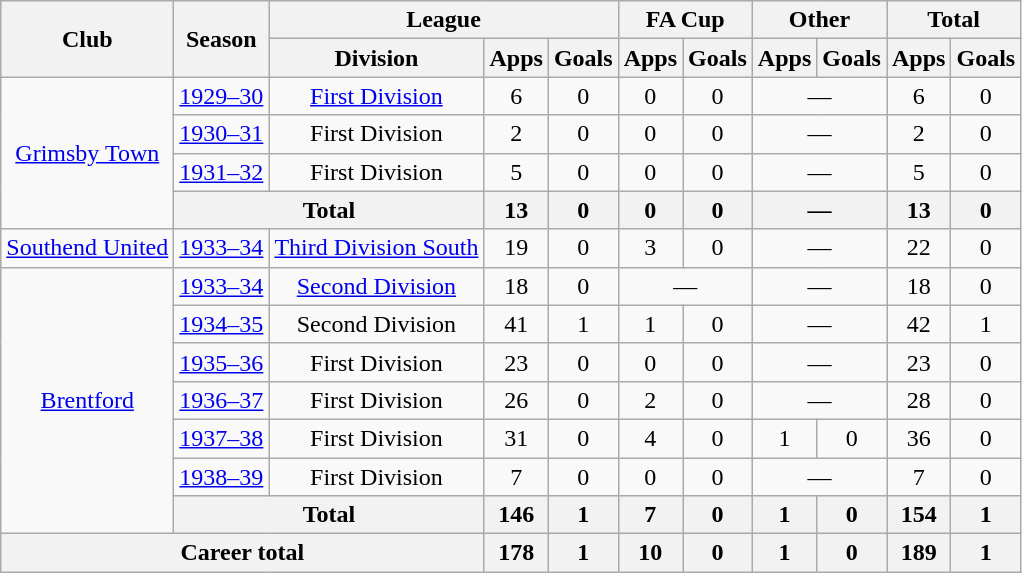<table class="wikitable" style="text-align: center;">
<tr>
<th rowspan="2">Club</th>
<th rowspan="2">Season</th>
<th colspan="3">League</th>
<th colspan="2">FA Cup</th>
<th colspan="2">Other</th>
<th colspan="2">Total</th>
</tr>
<tr>
<th>Division</th>
<th>Apps</th>
<th>Goals</th>
<th>Apps</th>
<th>Goals</th>
<th>Apps</th>
<th>Goals</th>
<th>Apps</th>
<th>Goals</th>
</tr>
<tr>
<td rowspan="4"><a href='#'>Grimsby Town</a></td>
<td><a href='#'>1929–30</a></td>
<td><a href='#'>First Division</a></td>
<td>6</td>
<td>0</td>
<td>0</td>
<td>0</td>
<td colspan="2">—</td>
<td>6</td>
<td>0</td>
</tr>
<tr>
<td><a href='#'>1930–31</a></td>
<td>First Division</td>
<td>2</td>
<td>0</td>
<td>0</td>
<td>0</td>
<td colspan="2">—</td>
<td>2</td>
<td>0</td>
</tr>
<tr>
<td><a href='#'>1931–32</a></td>
<td>First Division</td>
<td>5</td>
<td>0</td>
<td>0</td>
<td>0</td>
<td colspan="2">—</td>
<td>5</td>
<td>0</td>
</tr>
<tr>
<th colspan="2">Total</th>
<th>13</th>
<th>0</th>
<th>0</th>
<th>0</th>
<th colspan="2">—</th>
<th>13</th>
<th>0</th>
</tr>
<tr>
<td><a href='#'>Southend United</a></td>
<td><a href='#'>1933–34</a></td>
<td><a href='#'>Third Division South</a></td>
<td>19</td>
<td>0</td>
<td>3</td>
<td>0</td>
<td colspan="2">—</td>
<td>22</td>
<td>0</td>
</tr>
<tr>
<td rowspan="7"><a href='#'>Brentford</a></td>
<td><a href='#'>1933–34</a></td>
<td><a href='#'>Second Division</a></td>
<td>18</td>
<td>0</td>
<td colspan="2">—</td>
<td colspan="2">—</td>
<td>18</td>
<td>0</td>
</tr>
<tr>
<td><a href='#'>1934–35</a></td>
<td>Second Division</td>
<td>41</td>
<td>1</td>
<td>1</td>
<td>0</td>
<td colspan="2">—</td>
<td>42</td>
<td>1</td>
</tr>
<tr>
<td><a href='#'>1935–36</a></td>
<td>First Division</td>
<td>23</td>
<td>0</td>
<td>0</td>
<td>0</td>
<td colspan="2">—</td>
<td>23</td>
<td>0</td>
</tr>
<tr>
<td><a href='#'>1936–37</a></td>
<td>First Division</td>
<td>26</td>
<td>0</td>
<td>2</td>
<td>0</td>
<td colspan="2">—</td>
<td>28</td>
<td>0</td>
</tr>
<tr>
<td><a href='#'>1937–38</a></td>
<td>First Division</td>
<td>31</td>
<td>0</td>
<td>4</td>
<td>0</td>
<td>1</td>
<td>0</td>
<td>36</td>
<td>0</td>
</tr>
<tr>
<td><a href='#'>1938–39</a></td>
<td>First Division</td>
<td>7</td>
<td>0</td>
<td>0</td>
<td>0</td>
<td colspan="2">—</td>
<td>7</td>
<td>0</td>
</tr>
<tr>
<th colspan="2">Total</th>
<th>146</th>
<th>1</th>
<th>7</th>
<th>0</th>
<th>1</th>
<th>0</th>
<th>154</th>
<th>1</th>
</tr>
<tr>
<th colspan="3">Career total</th>
<th>178</th>
<th>1</th>
<th>10</th>
<th>0</th>
<th>1</th>
<th>0</th>
<th>189</th>
<th>1</th>
</tr>
</table>
